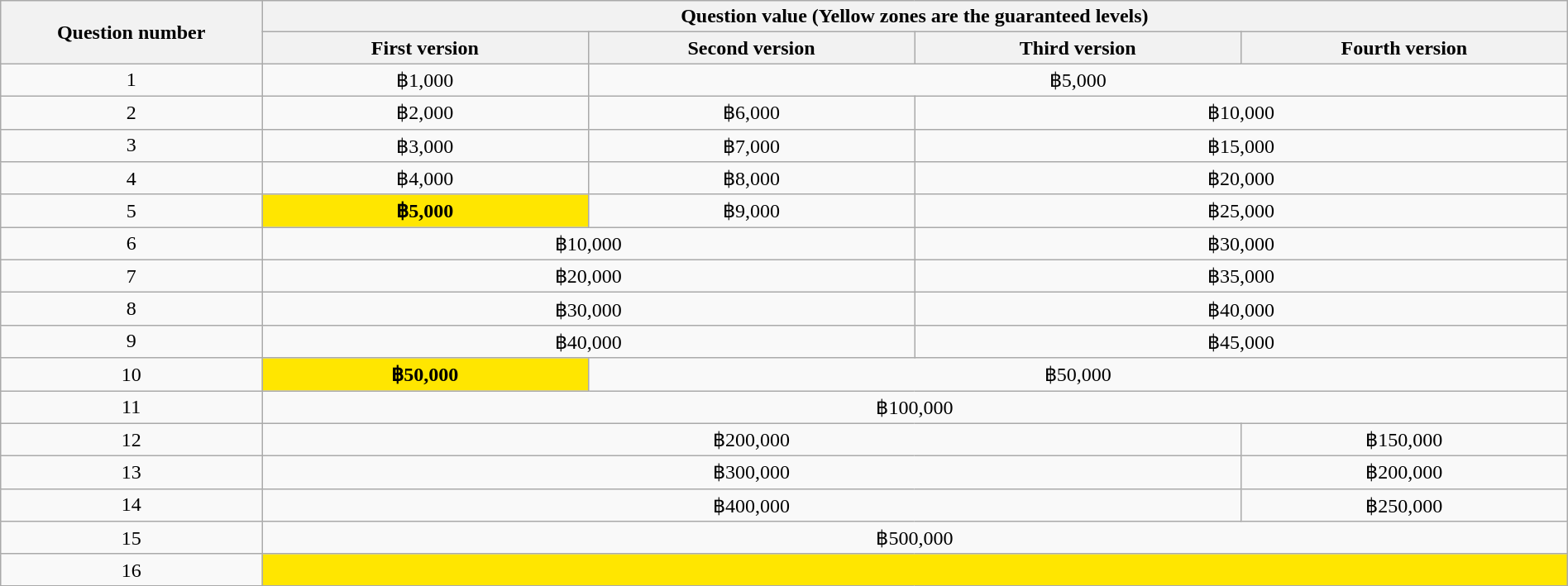<table class="wikitable" style="text-align:center; border:1px;; cellpadding:2; cellspacing:0; width:100%;">
<tr>
<th rowspan="2" style="width: 16%">Question number</th>
<th colspan="4">Question value (Yellow zones are the guaranteed levels)</th>
</tr>
<tr>
<th style="width: 20%">First version</th>
<th style="width: 20%">Second version</th>
<th style="width: 20%">Third version</th>
<th style="width: 20%">Fourth version</th>
</tr>
<tr>
<td>1</td>
<td><span>฿1,000</span></td>
<td colspan="3"><span>฿5,000</span></td>
</tr>
<tr>
<td>2</td>
<td><span>฿2,000</span></td>
<td><span>฿6,000</span></td>
<td colspan="2"><span>฿10,000</span></td>
</tr>
<tr>
<td>3</td>
<td><span>฿3,000</span></td>
<td><span>฿7,000</span></td>
<td colspan="2"><span>฿15,000</span></td>
</tr>
<tr>
<td>4</td>
<td><span>฿4,000</span></td>
<td><span>฿8,000</span></td>
<td colspan="2"><span>฿20,000</span></td>
</tr>
<tr>
<td>5</td>
<td style="background: #FFE600"><span><strong>฿5,000</strong></span></td>
<td><span>฿9,000</span></td>
<td colspan="2"><span>฿25,000</span></td>
</tr>
<tr>
<td>6</td>
<td colspan="2"><span>฿10,000</span></td>
<td colspan="2"><span>฿30,000</span></td>
</tr>
<tr>
<td>7</td>
<td colspan="2"><span>฿20,000</span></td>
<td colspan="2"><span>฿35,000</span></td>
</tr>
<tr>
<td>8</td>
<td colspan="2"><span>฿30,000</span></td>
<td colspan="2"><span>฿40,000</span></td>
</tr>
<tr>
<td>9</td>
<td colspan="2"><span>฿40,000</span></td>
<td colspan="2"><span>฿45,000</span></td>
</tr>
<tr>
<td>10</td>
<td style="background: #FFE600"><span><strong>฿50,000</strong></span></td>
<td colspan="3"><span>฿50,000</span></td>
</tr>
<tr>
<td>11</td>
<td colspan="4"><span>฿100,000</span></td>
</tr>
<tr>
<td>12</td>
<td colspan="3"><span>฿200,000</span></td>
<td><span>฿150,000</span></td>
</tr>
<tr>
<td>13</td>
<td colspan="3"><span>฿300,000</span></td>
<td><span>฿200,000</span></td>
</tr>
<tr>
<td>14</td>
<td colspan="3"><span>฿400,000</span></td>
<td><span>฿250,000</span></td>
</tr>
<tr>
<td>15</td>
<td colspan="4"><span>฿500,000</span></td>
</tr>
<tr>
<td>16</td>
<td colspan="4" style="background: #FFE600"><span><strong></strong></span></td>
</tr>
</table>
